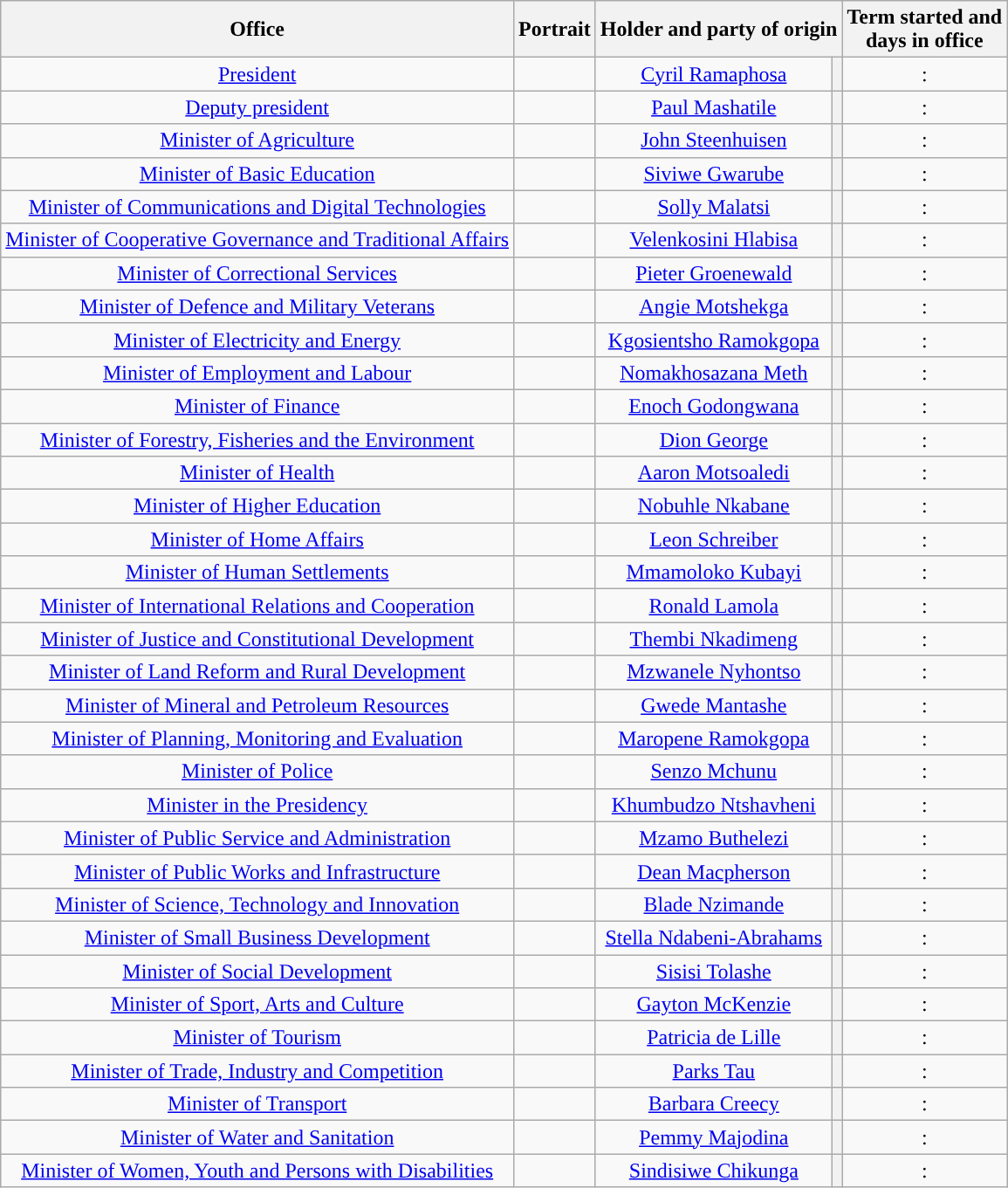<table class="wikitable">
<tr>
<th>Office</th>
<th>Portrait</th>
<th colspan="2">Holder and party of origin</th>
<th>Term started and<br>days in office</th>
</tr>
<tr>
<td align="center"><a href='#'>President</a></td>
<td align="center"></td>
<td align="center"><a href='#'>Cyril Ramaphosa</a><br><em></em></td>
<th rowspan="1" style="color:#F2F3F4;background:"></th>
<td align="center">: <em></em></td>
</tr>
<tr>
<td align="center"><a href='#'>Deputy president</a></td>
<td align="center"></td>
<td align="center"><a href='#'>Paul Mashatile</a><br><em></em></td>
<th rowspan="1" style="color:#F2F3F4;background:"></th>
<td align="center">: <em></em></td>
</tr>
<tr>
<td align="center"><a href='#'>Minister of Agriculture</a></td>
<td align="center"></td>
<td align="center"><a href='#'>John Steenhuisen</a><br><em></em></td>
<th rowspan="1" style="color:#F2F3F4;background:"></th>
<td align="center">: <em></em></td>
</tr>
<tr>
<td align="center"><a href='#'>Minister of Basic Education</a></td>
<td align="center"></td>
<td align="center"><a href='#'>Siviwe Gwarube</a><br><em></em></td>
<th rowspan="1" style="color:#F2F3F4;background:"></th>
<td align="center">: <em></em></td>
</tr>
<tr>
<td align="center"><a href='#'>Minister of Communications and Digital Technologies</a></td>
<td align="center"></td>
<td align="center"><a href='#'>Solly Malatsi</a><br><em></em></td>
<th rowspan="1" style="color:#F2F3F4;background:"></th>
<td align="center">: <em></em></td>
</tr>
<tr>
<td align="center"><a href='#'>Minister of Cooperative Governance and Traditional Affairs</a></td>
<td align="center"></td>
<td align="center"><a href='#'>Velenkosini Hlabisa</a><br><em></em></td>
<th rowspan="1" style="color:#F2F3F4;background:"></th>
<td align="center">: <em></em></td>
</tr>
<tr>
<td align="center"><a href='#'>Minister of Correctional Services</a></td>
<td align="center"></td>
<td align="center"><a href='#'>Pieter Groenewald</a><br><em></em></td>
<th rowspan="1" style="color:#F2F3F4;background:"></th>
<td align="center">: <em></em></td>
</tr>
<tr>
<td align="center"><a href='#'>Minister of Defence and Military Veterans</a></td>
<td align="center"></td>
<td align="center"><a href='#'>Angie Motshekga</a><br><em></em></td>
<th rowspan="1" style="color:#F2F3F4;background:"></th>
<td align="center">: <em></em></td>
</tr>
<tr>
<td align="center"><a href='#'>Minister of Electricity and Energy</a></td>
<td align="center"></td>
<td align="center"><a href='#'>Kgosientsho Ramokgopa</a><br><em></em></td>
<th rowspan="1" style="color:#F2F3F4;background:"></th>
<td align="center">: <em></em></td>
</tr>
<tr>
<td align="center"><a href='#'>Minister of Employment and Labour</a></td>
<td align="center"></td>
<td align="center"><a href='#'>Nomakhosazana Meth</a><br><em></em></td>
<th rowspan="1" style="color:#F2F3F4;background:"></th>
<td align="center">: <em></em></td>
</tr>
<tr>
<td align="center"><a href='#'>Minister of Finance</a></td>
<td align="center"></td>
<td align="center"><a href='#'>Enoch Godongwana</a><br><em></em></td>
<th rowspan="1" style="color:#F2F3F4;background:"></th>
<td align="center">: <em></em></td>
</tr>
<tr>
<td align="center"><a href='#'>Minister of Forestry, Fisheries and the Environment</a></td>
<td align="center"></td>
<td align="center"><a href='#'>Dion George</a><br><em></em></td>
<th rowspan="1" style="color:#F2F3F4;background:"></th>
<td align="center">: <em></em></td>
</tr>
<tr>
<td align="center"><a href='#'>Minister of Health</a></td>
<td align="center"></td>
<td align="center"><a href='#'>Aaron Motsoaledi</a><br><em></em></td>
<th rowspan="1" style="color:#F2F3F4;background:"></th>
<td align="center">: <em></em></td>
</tr>
<tr>
<td align="center"><a href='#'>Minister of Higher Education</a></td>
<td align="center"></td>
<td align="center"><a href='#'>Nobuhle Nkabane</a><br><em></em></td>
<th rowspan="1" style="color:#F2F3F4;background:"></th>
<td align="center">: <em></em></td>
</tr>
<tr>
<td align="center"><a href='#'>Minister of Home Affairs</a></td>
<td align="center"></td>
<td align="center"><a href='#'>Leon Schreiber</a><br><em></em></td>
<th rowspan="1" style="color:#F2F3F4;background:"></th>
<td align="center">: <em></em></td>
</tr>
<tr>
<td align="center"><a href='#'>Minister of Human Settlements</a></td>
<td align="center"></td>
<td align="center"><a href='#'>Mmamoloko Kubayi</a><br><em></em></td>
<th rowspan="1" style="color:#F2F3F4;background:"></th>
<td align="center">: <em></em></td>
</tr>
<tr>
<td align="center"><a href='#'>Minister of International Relations and Cooperation</a></td>
<td align="center"></td>
<td align="center"><a href='#'>Ronald Lamola</a><br><em></em></td>
<th rowspan="1" style="color:#F2F3F4;background:"></th>
<td align="center">: <em></em></td>
</tr>
<tr>
<td align="center"><a href='#'>Minister of Justice and Constitutional Development</a></td>
<td align="center"></td>
<td align="center"><a href='#'>Thembi Nkadimeng</a><br><em></em></td>
<th rowspan="1" style="color:#F2F3F4;background:"></th>
<td align="center">: <em></em></td>
</tr>
<tr>
<td align="center"><a href='#'>Minister of Land Reform and Rural Development</a></td>
<td align="center"></td>
<td align="center"><a href='#'>Mzwanele Nyhontso</a><br><em></em></td>
<th rowspan="1" style="color:#F2F3F4;background:"></th>
<td align="center">: <em></em></td>
</tr>
<tr>
<td align="center"><a href='#'>Minister of Mineral and Petroleum Resources</a></td>
<td align="center"></td>
<td align="center"><a href='#'>Gwede Mantashe</a><br><em></em></td>
<th rowspan="1" style="color:#F2F3F4;background:"></th>
<td align="center">: <em></em></td>
</tr>
<tr>
<td align="center"><a href='#'>Minister of Planning, Monitoring and Evaluation</a></td>
<td align="center"></td>
<td align="center"><a href='#'>Maropene Ramokgopa</a><br><em></em></td>
<th rowspan="1" style="color:#F2F3F4;background:"></th>
<td align="center">: <em></em></td>
</tr>
<tr>
<td align="center"><a href='#'>Minister of Police</a></td>
<td align="center"></td>
<td align="center"><a href='#'>Senzo Mchunu</a><br><em></em></td>
<th rowspan="1" style="color:#F2F3F4;background:"></th>
<td align="center">: <em></em></td>
</tr>
<tr>
<td align="center"><a href='#'>Minister in the Presidency</a></td>
<td align="center"></td>
<td align="center"><a href='#'>Khumbudzo Ntshavheni</a><br><em></em></td>
<th rowspan="1" style="color:#F2F3F4;background:"></th>
<td align="center">: <em></em></td>
</tr>
<tr>
<td align="center"><a href='#'>Minister of Public Service and Administration</a></td>
<td align="center"></td>
<td align="center"><a href='#'>Mzamo Buthelezi</a><br><em></em></td>
<th rowspan="1" style="color:#F2F3F4;background:"></th>
<td align="center">: <em></em></td>
</tr>
<tr>
<td align="center"><a href='#'>Minister of Public Works and Infrastructure</a></td>
<td align="center"></td>
<td align="center"><a href='#'>Dean Macpherson</a><br><em></em></td>
<th rowspan="1" style="color:#F2F3F4;background:"></th>
<td align="center">: <em></em></td>
</tr>
<tr>
<td align="center"><a href='#'>Minister of Science, Technology and Innovation</a></td>
<td align="center"></td>
<td align="center"><a href='#'>Blade Nzimande</a><br><em></em></td>
<th rowspan="1" style="color:#F2F3F4;background:"></th>
<td align="center">: <em></em></td>
</tr>
<tr>
<td align="center"><a href='#'>Minister of Small Business Development</a></td>
<td align="center"></td>
<td align="center"><a href='#'>Stella Ndabeni-Abrahams</a><br><em></em></td>
<th rowspan="1" style="color:#F2F3F4;background:"></th>
<td align="center">: <em></em></td>
</tr>
<tr>
<td align="center"><a href='#'>Minister of Social Development</a></td>
<td align="center"></td>
<td align="center"><a href='#'>Sisisi Tolashe</a><br><em></em></td>
<th rowspan="1" style="color:#F2F3F4;background:"></th>
<td align="center">: <em></em></td>
</tr>
<tr>
<td align="center"><a href='#'>Minister of Sport, Arts and Culture</a></td>
<td align="center"></td>
<td align="center"><a href='#'>Gayton McKenzie</a><br><em></em></td>
<th rowspan="1" style="color:#F2F3F4;background:"></th>
<td align="center">: <em></em></td>
</tr>
<tr>
<td align="center"><a href='#'>Minister of Tourism</a></td>
<td align="center"></td>
<td align="center"><a href='#'>Patricia de Lille</a><br><em></em></td>
<th rowspan="1" style="color:#F2F3F4;background:"></th>
<td align="center">: <em></em></td>
</tr>
<tr>
<td align="center"><a href='#'>Minister of Trade, Industry and Competition</a></td>
<td align="center"></td>
<td align="center"><a href='#'>Parks Tau</a><br><em></em></td>
<th rowspan="1" style="color:#F2F3F4;background:"></th>
<td align="center">: <em></em></td>
</tr>
<tr>
<td align="center"><a href='#'>Minister of Transport</a></td>
<td align="center"></td>
<td align="center"><a href='#'>Barbara Creecy</a><br><em></em></td>
<th rowspan="1" style="color:#F2F3F4;background:"></th>
<td align="center">: <em></em></td>
</tr>
<tr>
<td align="center"><a href='#'>Minister of Water and Sanitation</a></td>
<td align="center"></td>
<td align="center"><a href='#'>Pemmy Majodina</a><br><em></em></td>
<th rowspan="1" style="color:#F2F3F4;background:"></th>
<td align="center">: <em></em></td>
</tr>
<tr>
<td align="center"><a href='#'>Minister of Women, Youth and Persons with Disabilities</a></td>
<td align="center"></td>
<td align="center"><a href='#'>Sindisiwe Chikunga</a><br><em></em></td>
<th rowspan="1" style="color:#F2F3F4;background:"></th>
<td align="center">: <em></em></td>
</tr>
</table>
